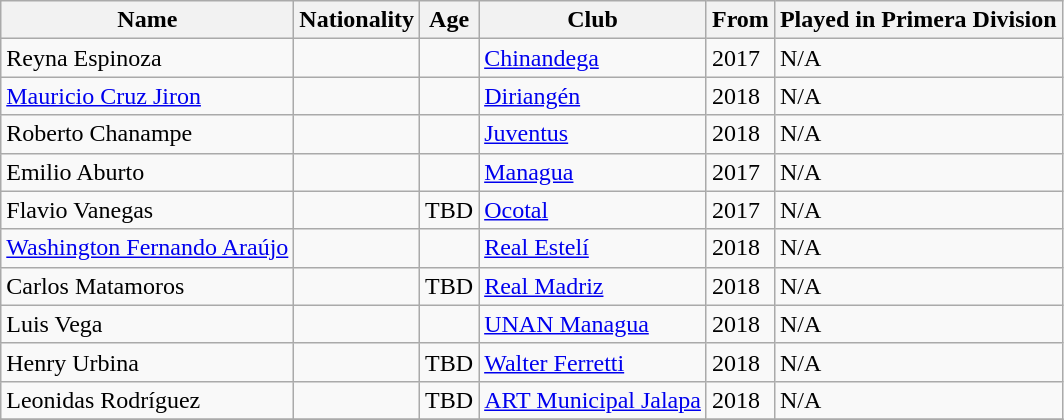<table class="wikitable sortable">
<tr>
<th>Name</th>
<th>Nationality</th>
<th>Age</th>
<th>Club</th>
<th>From</th>
<th>Played in Primera Division</th>
</tr>
<tr>
<td>Reyna Espinoza</td>
<td></td>
<td align=center></td>
<td><a href='#'>Chinandega</a></td>
<td>2017</td>
<td>N/A</td>
</tr>
<tr>
<td><a href='#'>Mauricio Cruz Jiron</a></td>
<td></td>
<td align=center></td>
<td><a href='#'>Diriangén</a></td>
<td>2018</td>
<td>N/A</td>
</tr>
<tr>
<td>Roberto Chanampe</td>
<td></td>
<td align=center></td>
<td><a href='#'>Juventus</a></td>
<td>2018</td>
<td>N/A</td>
</tr>
<tr>
<td>Emilio Aburto</td>
<td></td>
<td align=center></td>
<td><a href='#'>Managua</a></td>
<td>2017</td>
<td>N/A</td>
</tr>
<tr>
<td>Flavio Vanegas</td>
<td></td>
<td align=center>TBD</td>
<td><a href='#'>Ocotal</a></td>
<td>2017</td>
<td>N/A</td>
</tr>
<tr>
<td><a href='#'>Washington Fernando Araújo</a></td>
<td></td>
<td align=center></td>
<td><a href='#'>Real Estelí</a></td>
<td>2018</td>
<td>N/A</td>
</tr>
<tr>
<td>Carlos Matamoros</td>
<td></td>
<td align=center>TBD</td>
<td><a href='#'>Real Madriz</a></td>
<td>2018</td>
<td>N/A</td>
</tr>
<tr>
<td>Luis Vega</td>
<td></td>
<td align=center></td>
<td><a href='#'>UNAN Managua</a></td>
<td>2018</td>
<td>N/A</td>
</tr>
<tr>
<td>Henry Urbina</td>
<td></td>
<td align=center>TBD</td>
<td><a href='#'>Walter Ferretti</a></td>
<td>2018</td>
<td>N/A</td>
</tr>
<tr>
<td>Leonidas Rodríguez</td>
<td></td>
<td align=center>TBD</td>
<td><a href='#'>ART Municipal Jalapa</a></td>
<td>2018</td>
<td>N/A</td>
</tr>
<tr>
</tr>
</table>
